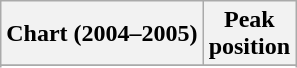<table class="wikitable sortable">
<tr>
<th align="left">Chart (2004–2005)</th>
<th align="center">Peak<br>position</th>
</tr>
<tr>
</tr>
<tr>
</tr>
</table>
